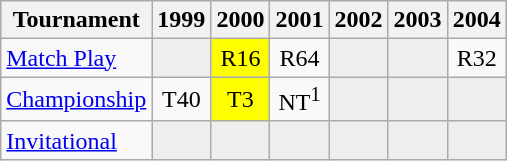<table class="wikitable" style="text-align:center;">
<tr>
<th>Tournament</th>
<th>1999</th>
<th>2000</th>
<th>2001</th>
<th>2002</th>
<th>2003</th>
<th>2004</th>
</tr>
<tr>
<td align="left"><a href='#'>Match Play</a></td>
<td style="background:#eeeeee;"></td>
<td style="background:yellow;">R16</td>
<td>R64</td>
<td style="background:#eeeeee;"></td>
<td style="background:#eeeeee;"></td>
<td>R32</td>
</tr>
<tr>
<td align="left"><a href='#'>Championship</a></td>
<td>T40</td>
<td style="background:yellow;">T3</td>
<td>NT<sup>1</sup></td>
<td style="background:#eeeeee;"></td>
<td style="background:#eeeeee;"></td>
<td style="background:#eeeeee;"></td>
</tr>
<tr>
<td align="left"><a href='#'>Invitational</a></td>
<td style="background:#eeeeee;"></td>
<td style="background:#eeeeee;"></td>
<td style="background:#eeeeee;"></td>
<td style="background:#eeeeee;"></td>
<td style="background:#eeeeee;"></td>
<td style="background:#eeeeee;"></td>
</tr>
</table>
